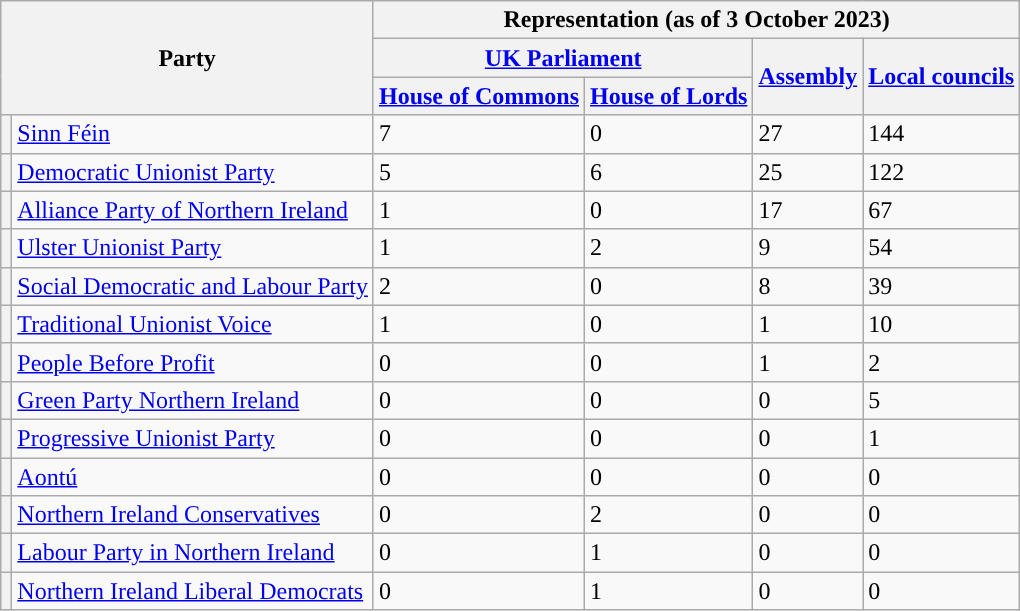<table class="wikitable sortable">
<tr>
<th colspan=2 rowspan=3>Party</th>
<th colspan=6>Representation (as of 3 October 2023)</th>
</tr>
<tr>
<th colspan=2><a href='#'>UK Parliament</a></th>
<th rowspan=2><a href='#'>Assembly</a></th>
<th rowspan=2><a href='#'>Local councils</a></th>
</tr>
<tr>
<th><a href='#'>House of Commons</a></th>
<th><a href='#'>House of Lords</a></th>
</tr>
<tr>
<th style="background-color: "></th>
<td><a href='#'>Sinn Féin</a></td>
<td>7</td>
<td>0</td>
<td>27</td>
<td>144</td>
</tr>
<tr>
<th style="background-color: "></th>
<td><a href='#'>Democratic Unionist Party</a></td>
<td>5</td>
<td>6</td>
<td>25</td>
<td>122</td>
</tr>
<tr>
<th style="background-color: "></th>
<td><a href='#'>Alliance Party of Northern Ireland</a></td>
<td>1</td>
<td>0</td>
<td>17</td>
<td>67</td>
</tr>
<tr>
<th style="background-color: "></th>
<td><a href='#'>Ulster Unionist Party</a></td>
<td>1</td>
<td>2</td>
<td>9</td>
<td>54</td>
</tr>
<tr>
<th style="background-color: "></th>
<td><a href='#'>Social Democratic and Labour Party</a></td>
<td>2</td>
<td>0</td>
<td>8</td>
<td>39</td>
</tr>
<tr>
<th style="background-color: "></th>
<td><a href='#'>Traditional Unionist Voice</a></td>
<td>1</td>
<td>0</td>
<td>1</td>
<td>10</td>
</tr>
<tr>
<th style="background-color: "></th>
<td><a href='#'>People Before Profit</a></td>
<td>0</td>
<td>0</td>
<td>1</td>
<td>2</td>
</tr>
<tr>
<th style="background-color: "></th>
<td><a href='#'>Green Party Northern Ireland</a></td>
<td>0</td>
<td>0</td>
<td>0</td>
<td>5</td>
</tr>
<tr>
<th style="background-color: "></th>
<td><a href='#'>Progressive Unionist Party</a></td>
<td>0</td>
<td>0</td>
<td>0</td>
<td>1</td>
</tr>
<tr>
<th style="background-color: "></th>
<td><a href='#'>Aontú</a></td>
<td>0</td>
<td>0</td>
<td>0</td>
<td>0</td>
</tr>
<tr>
<th style="background-color: "></th>
<td><a href='#'>Northern Ireland Conservatives</a></td>
<td>0</td>
<td>2</td>
<td>0</td>
<td>0</td>
</tr>
<tr>
<th style="background-color: "></th>
<td><a href='#'>Labour Party in Northern Ireland</a></td>
<td>0</td>
<td>1</td>
<td>0</td>
<td>0</td>
</tr>
<tr>
<th style="background-color: "></th>
<td><a href='#'>Northern Ireland Liberal Democrats</a></td>
<td>0</td>
<td>1</td>
<td>0</td>
<td>0</td>
</tr>
</table>
